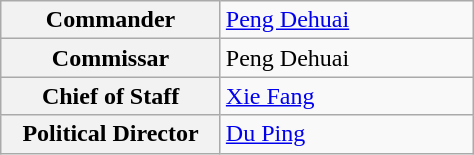<table class="wikitable" style="width: 25%">
<tr>
<th width=10%; align= center>Commander</th>
<td width=20%><a href='#'>Peng Dehuai</a></td>
</tr>
<tr>
<th width=10%; align= center>Commissar</th>
<td>Peng Dehuai</td>
</tr>
<tr>
<th width=10%; align= center>Chief of Staff</th>
<td><a href='#'>Xie Fang</a></td>
</tr>
<tr>
<th width=10%; align= center>Political Director</th>
<td><a href='#'>Du Ping</a></td>
</tr>
</table>
